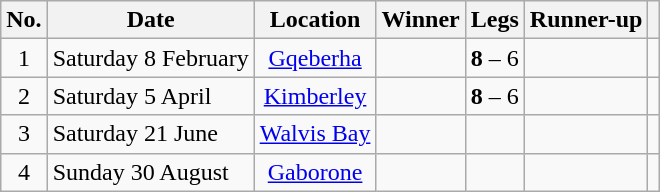<table class="wikitable">
<tr>
<th>No.</th>
<th>Date</th>
<th>Location</th>
<th>Winner</th>
<th>Legs</th>
<th>Runner-up</th>
<th></th>
</tr>
<tr>
<td align=center>1</td>
<td align=left>Saturday 8 February</td>
<td align="center" rowspan="1"> <a href='#'>Gqeberha</a></td>
<td align="right"></td>
<td align="center"><strong>8</strong> – 6</td>
<td></td>
<td align="center"></td>
</tr>
<tr>
<td align=center>2</td>
<td align=left>Saturday 5 April</td>
<td align="center" rowspan="1"> <a href='#'>Kimberley</a></td>
<td align="right"></td>
<td align="center"><strong>8</strong> – 6</td>
<td></td>
<td align="center"></td>
</tr>
<tr>
<td align=center>3</td>
<td align=left>Saturday 21 June</td>
<td align="center" rowspan="1"> <a href='#'>Walvis Bay</a></td>
<td align="right"></td>
<td align="center"></td>
<td></td>
<td align="center"></td>
</tr>
<tr>
<td align=center>4</td>
<td align=left>Sunday 30 August</td>
<td align="center" rowspan="1"> <a href='#'>Gaborone</a></td>
<td align="right"></td>
<td align="center"></td>
<td></td>
<td align="center"></td>
</tr>
</table>
